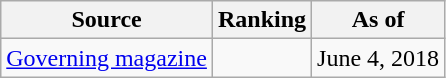<table class="wikitable" style="text-align:center">
<tr>
<th>Source</th>
<th>Ranking</th>
<th>As of</th>
</tr>
<tr>
<td><a href='#'>Governing magazine</a></td>
<td></td>
<td>June 4, 2018</td>
</tr>
</table>
